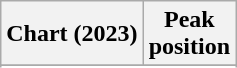<table class="wikitable sortable plainrowheaders" style="text-align:center">
<tr>
<th scope="col">Chart (2023)</th>
<th scope="col">Peak<br>position</th>
</tr>
<tr>
</tr>
<tr>
</tr>
</table>
